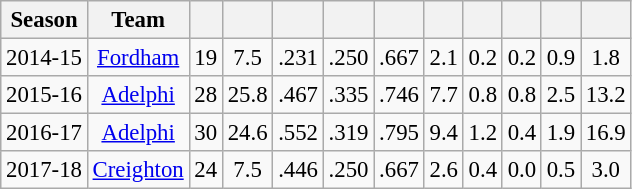<table class="wikitable sortable" style="font-size:95%; text-align:center;">
<tr>
<th>Season</th>
<th>Team</th>
<th></th>
<th></th>
<th></th>
<th></th>
<th></th>
<th></th>
<th></th>
<th></th>
<th></th>
<th></th>
</tr>
<tr>
<td>2014-15</td>
<td><a href='#'>Fordham</a></td>
<td>19</td>
<td>7.5</td>
<td>.231</td>
<td>.250</td>
<td>.667</td>
<td>2.1</td>
<td>0.2</td>
<td>0.2</td>
<td>0.9</td>
<td>1.8</td>
</tr>
<tr>
<td>2015-16</td>
<td><a href='#'>Adelphi</a></td>
<td>28</td>
<td>25.8</td>
<td>.467</td>
<td>.335</td>
<td>.746</td>
<td>7.7</td>
<td>0.8</td>
<td>0.8</td>
<td>2.5</td>
<td>13.2</td>
</tr>
<tr>
<td>2016-17</td>
<td><a href='#'>Adelphi</a></td>
<td>30</td>
<td>24.6</td>
<td>.552</td>
<td>.319</td>
<td>.795</td>
<td>9.4</td>
<td>1.2</td>
<td>0.4</td>
<td>1.9</td>
<td>16.9</td>
</tr>
<tr>
<td>2017-18</td>
<td><a href='#'>Creighton</a></td>
<td>24</td>
<td>7.5</td>
<td>.446</td>
<td>.250</td>
<td>.667</td>
<td>2.6</td>
<td>0.4</td>
<td>0.0</td>
<td>0.5</td>
<td>3.0</td>
</tr>
</table>
